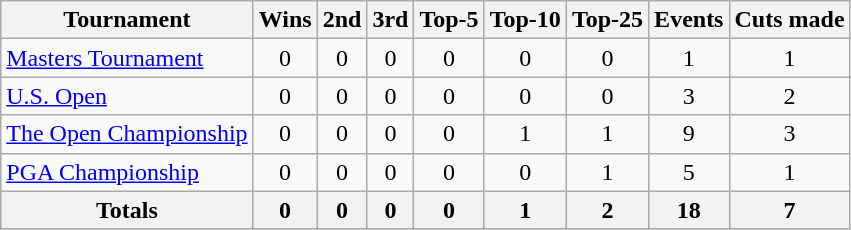<table class=wikitable style=text-align:center>
<tr>
<th>Tournament</th>
<th>Wins</th>
<th>2nd</th>
<th>3rd</th>
<th>Top-5</th>
<th>Top-10</th>
<th>Top-25</th>
<th>Events</th>
<th>Cuts made</th>
</tr>
<tr>
<td align=left><a href='#'>Masters Tournament</a></td>
<td>0</td>
<td>0</td>
<td>0</td>
<td>0</td>
<td>0</td>
<td>0</td>
<td>1</td>
<td>1</td>
</tr>
<tr>
<td align=left><a href='#'>U.S. Open</a></td>
<td>0</td>
<td>0</td>
<td>0</td>
<td>0</td>
<td>0</td>
<td>0</td>
<td>3</td>
<td>2</td>
</tr>
<tr>
<td align=left><a href='#'>The Open Championship</a></td>
<td>0</td>
<td>0</td>
<td>0</td>
<td>0</td>
<td>1</td>
<td>1</td>
<td>9</td>
<td>3</td>
</tr>
<tr>
<td align=left><a href='#'>PGA Championship</a></td>
<td>0</td>
<td>0</td>
<td>0</td>
<td>0</td>
<td>0</td>
<td>1</td>
<td>5</td>
<td>1</td>
</tr>
<tr>
<th>Totals</th>
<th>0</th>
<th>0</th>
<th>0</th>
<th>0</th>
<th>1</th>
<th>2</th>
<th>18</th>
<th>7</th>
</tr>
</table>
